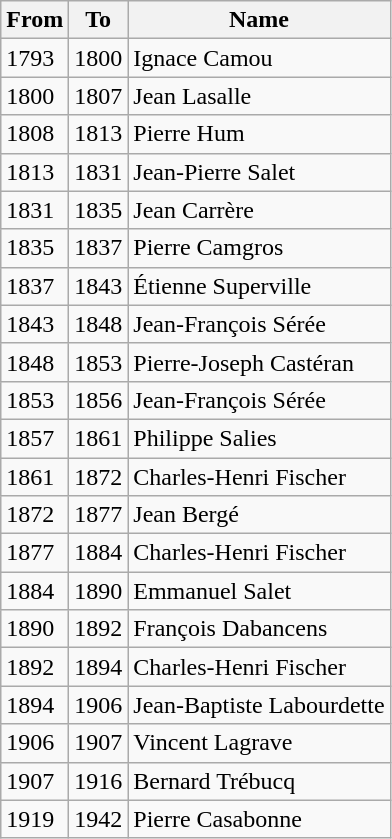<table class="wikitable">
<tr>
<th>From</th>
<th>To</th>
<th>Name</th>
</tr>
<tr>
<td>1793</td>
<td>1800</td>
<td>Ignace Camou</td>
</tr>
<tr>
<td>1800</td>
<td>1807</td>
<td>Jean Lasalle</td>
</tr>
<tr>
<td>1808</td>
<td>1813</td>
<td>Pierre Hum</td>
</tr>
<tr>
<td>1813</td>
<td>1831</td>
<td>Jean-Pierre Salet</td>
</tr>
<tr>
<td>1831</td>
<td>1835</td>
<td>Jean Carrère</td>
</tr>
<tr>
<td>1835</td>
<td>1837</td>
<td>Pierre Camgros</td>
</tr>
<tr>
<td>1837</td>
<td>1843</td>
<td>Étienne Superville</td>
</tr>
<tr>
<td>1843</td>
<td>1848</td>
<td>Jean-François Sérée</td>
</tr>
<tr>
<td>1848</td>
<td>1853</td>
<td>Pierre-Joseph Castéran</td>
</tr>
<tr>
<td>1853</td>
<td>1856</td>
<td>Jean-François Sérée</td>
</tr>
<tr>
<td>1857</td>
<td>1861</td>
<td>Philippe Salies</td>
</tr>
<tr>
<td>1861</td>
<td>1872</td>
<td>Charles-Henri Fischer</td>
</tr>
<tr>
<td>1872</td>
<td>1877</td>
<td>Jean Bergé</td>
</tr>
<tr>
<td>1877</td>
<td>1884</td>
<td>Charles-Henri Fischer</td>
</tr>
<tr>
<td>1884</td>
<td>1890</td>
<td>Emmanuel Salet</td>
</tr>
<tr>
<td>1890</td>
<td>1892</td>
<td>François Dabancens</td>
</tr>
<tr>
<td>1892</td>
<td>1894</td>
<td>Charles-Henri Fischer</td>
</tr>
<tr>
<td>1894</td>
<td>1906</td>
<td>Jean-Baptiste Labourdette</td>
</tr>
<tr>
<td>1906</td>
<td>1907</td>
<td>Vincent Lagrave</td>
</tr>
<tr>
<td>1907</td>
<td>1916</td>
<td>Bernard Trébucq</td>
</tr>
<tr>
<td>1919</td>
<td>1942</td>
<td>Pierre Casabonne</td>
</tr>
</table>
